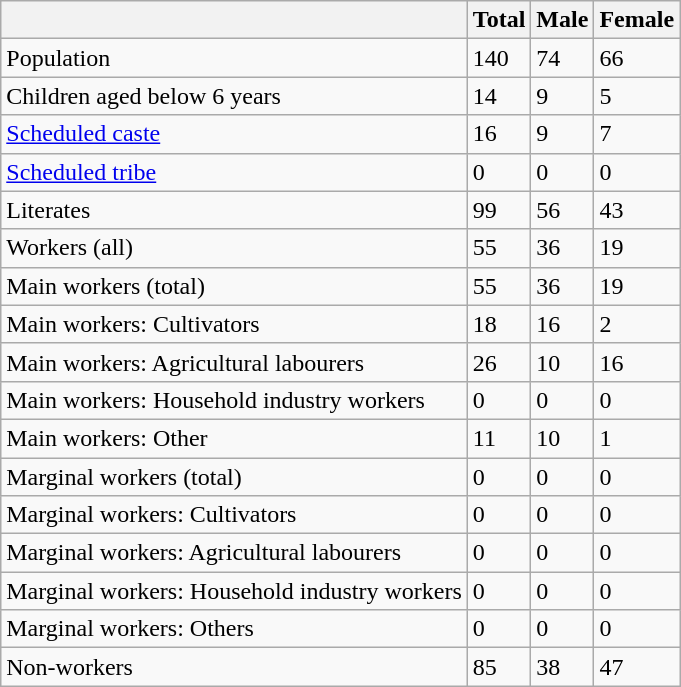<table class="wikitable sortable">
<tr>
<th></th>
<th>Total</th>
<th>Male</th>
<th>Female</th>
</tr>
<tr>
<td>Population</td>
<td>140</td>
<td>74</td>
<td>66</td>
</tr>
<tr>
<td>Children aged below 6 years</td>
<td>14</td>
<td>9</td>
<td>5</td>
</tr>
<tr>
<td><a href='#'>Scheduled caste</a></td>
<td>16</td>
<td>9</td>
<td>7</td>
</tr>
<tr>
<td><a href='#'>Scheduled tribe</a></td>
<td>0</td>
<td>0</td>
<td>0</td>
</tr>
<tr>
<td>Literates</td>
<td>99</td>
<td>56</td>
<td>43</td>
</tr>
<tr>
<td>Workers (all)</td>
<td>55</td>
<td>36</td>
<td>19</td>
</tr>
<tr>
<td>Main workers (total)</td>
<td>55</td>
<td>36</td>
<td>19</td>
</tr>
<tr>
<td>Main workers: Cultivators</td>
<td>18</td>
<td>16</td>
<td>2</td>
</tr>
<tr>
<td>Main workers: Agricultural labourers</td>
<td>26</td>
<td>10</td>
<td>16</td>
</tr>
<tr>
<td>Main workers: Household industry workers</td>
<td>0</td>
<td>0</td>
<td>0</td>
</tr>
<tr>
<td>Main workers: Other</td>
<td>11</td>
<td>10</td>
<td>1</td>
</tr>
<tr>
<td>Marginal workers (total)</td>
<td>0</td>
<td>0</td>
<td>0</td>
</tr>
<tr>
<td>Marginal workers: Cultivators</td>
<td>0</td>
<td>0</td>
<td>0</td>
</tr>
<tr>
<td>Marginal workers: Agricultural labourers</td>
<td>0</td>
<td>0</td>
<td>0</td>
</tr>
<tr>
<td>Marginal workers: Household industry workers</td>
<td>0</td>
<td>0</td>
<td>0</td>
</tr>
<tr>
<td>Marginal workers: Others</td>
<td>0</td>
<td>0</td>
<td>0</td>
</tr>
<tr>
<td>Non-workers</td>
<td>85</td>
<td>38</td>
<td>47</td>
</tr>
</table>
